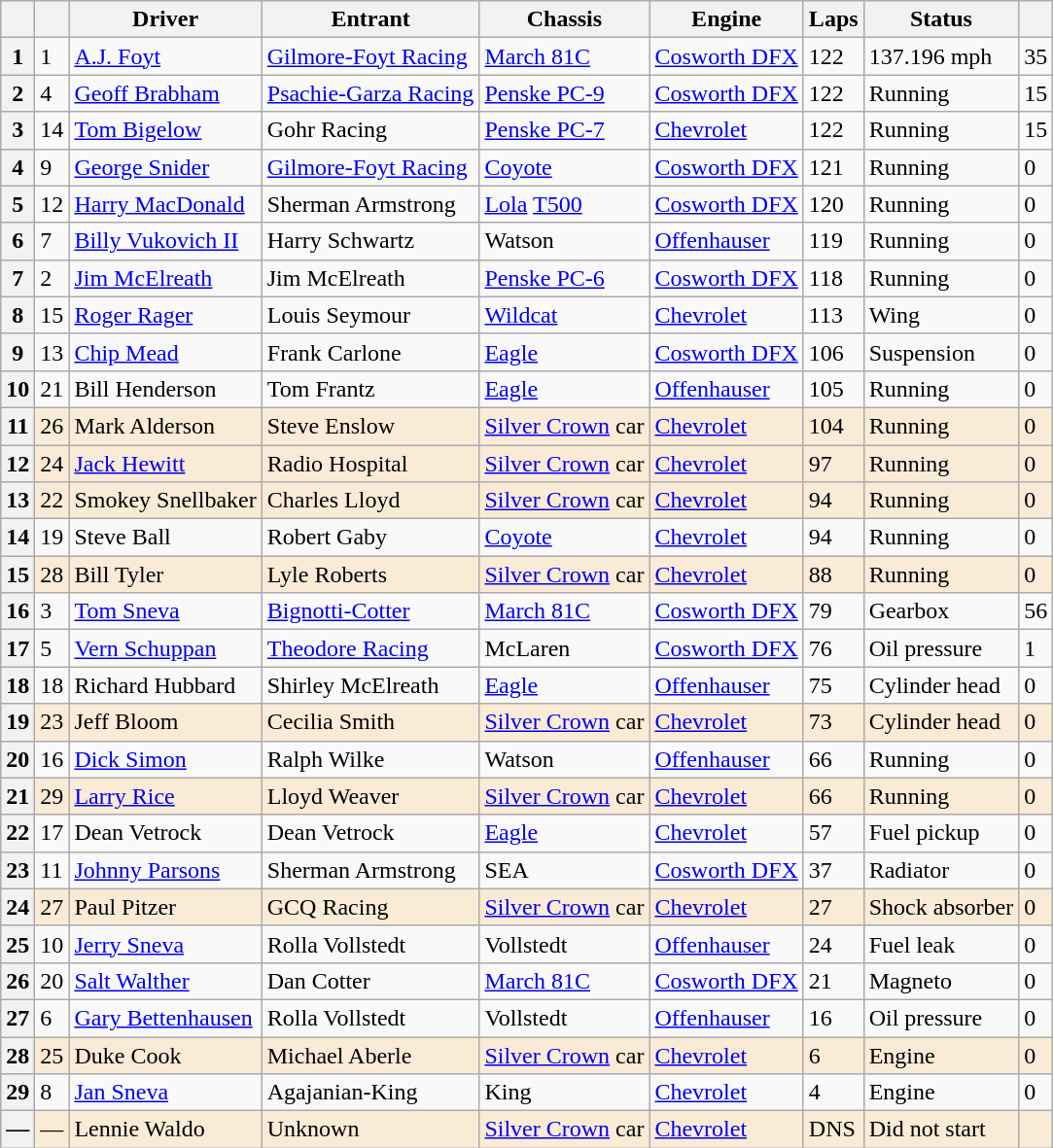<table class="wikitable">
<tr>
<th></th>
<th></th>
<th>Driver</th>
<th>Entrant</th>
<th>Chassis</th>
<th>Engine</th>
<th>Laps</th>
<th>Status</th>
<th></th>
</tr>
<tr>
<th>1</th>
<td>1</td>
<td><a href='#'>A.J. Foyt</a></td>
<td><a href='#'>Gilmore-Foyt Racing</a></td>
<td><a href='#'>March 81C</a></td>
<td><a href='#'>Cosworth DFX</a></td>
<td>122</td>
<td>137.196 mph</td>
<td>35</td>
</tr>
<tr>
<th>2</th>
<td>4</td>
<td><a href='#'>Geoff Brabham</a></td>
<td><a href='#'>Psachie-Garza Racing</a></td>
<td><a href='#'>Penske PC-9</a></td>
<td><a href='#'>Cosworth DFX</a></td>
<td>122</td>
<td>Running</td>
<td>15</td>
</tr>
<tr>
<th>3</th>
<td>14</td>
<td><a href='#'>Tom Bigelow</a></td>
<td>Gohr Racing</td>
<td><a href='#'>Penske PC-7</a></td>
<td><a href='#'>Chevrolet</a></td>
<td>122</td>
<td>Running</td>
<td>15</td>
</tr>
<tr>
<th>4</th>
<td>9</td>
<td><a href='#'>George Snider</a></td>
<td><a href='#'>Gilmore-Foyt Racing</a></td>
<td><a href='#'>Coyote</a></td>
<td><a href='#'>Cosworth DFX</a></td>
<td>121</td>
<td>Running</td>
<td>0</td>
</tr>
<tr>
<th>5</th>
<td>12</td>
<td><a href='#'>Harry MacDonald</a></td>
<td>Sherman Armstrong</td>
<td><a href='#'>Lola</a> <a href='#'>T500</a></td>
<td><a href='#'>Cosworth DFX</a></td>
<td>120</td>
<td>Running</td>
<td>0</td>
</tr>
<tr>
<th>6</th>
<td>7</td>
<td><a href='#'>Billy Vukovich II</a></td>
<td>Harry Schwartz</td>
<td>Watson</td>
<td><a href='#'>Offenhauser</a></td>
<td>119</td>
<td>Running</td>
<td>0</td>
</tr>
<tr>
<th>7</th>
<td>2</td>
<td><a href='#'>Jim McElreath</a></td>
<td>Jim McElreath</td>
<td><a href='#'>Penske PC-6</a></td>
<td><a href='#'>Cosworth DFX</a></td>
<td>118</td>
<td>Running</td>
<td>0</td>
</tr>
<tr>
<th>8</th>
<td>15</td>
<td><a href='#'>Roger Rager</a></td>
<td>Louis Seymour</td>
<td><a href='#'>Wildcat</a></td>
<td><a href='#'>Chevrolet</a></td>
<td>113</td>
<td>Wing</td>
<td>0</td>
</tr>
<tr>
<th>9</th>
<td>13</td>
<td><a href='#'>Chip Mead</a></td>
<td>Frank Carlone</td>
<td><a href='#'>Eagle</a></td>
<td><a href='#'>Cosworth DFX</a></td>
<td>106</td>
<td>Suspension</td>
<td>0</td>
</tr>
<tr>
<th>10</th>
<td>21</td>
<td>Bill Henderson</td>
<td>Tom Frantz</td>
<td><a href='#'>Eagle</a></td>
<td><a href='#'>Offenhauser</a></td>
<td>105</td>
<td>Running</td>
<td>0</td>
</tr>
<tr style="background-color:#FAEBD7">
<th>11</th>
<td>26</td>
<td>Mark Alderson</td>
<td>Steve Enslow</td>
<td><a href='#'>Silver Crown</a> car</td>
<td><a href='#'>Chevrolet</a></td>
<td>104</td>
<td>Running</td>
<td>0</td>
</tr>
<tr style="background-color:#FAEBD7">
<th>12</th>
<td>24</td>
<td><a href='#'>Jack Hewitt</a></td>
<td>Radio Hospital</td>
<td><a href='#'>Silver Crown</a> car</td>
<td><a href='#'>Chevrolet</a></td>
<td>97</td>
<td>Running</td>
<td>0</td>
</tr>
<tr style="background-color:#FAEBD7">
<th>13</th>
<td>22</td>
<td>Smokey Snellbaker</td>
<td>Charles Lloyd</td>
<td><a href='#'>Silver Crown</a> car</td>
<td><a href='#'>Chevrolet</a></td>
<td>94</td>
<td>Running</td>
<td>0</td>
</tr>
<tr>
<th>14</th>
<td>19</td>
<td>Steve Ball</td>
<td>Robert Gaby</td>
<td><a href='#'>Coyote</a></td>
<td><a href='#'>Chevrolet</a></td>
<td>94</td>
<td>Running</td>
<td>0</td>
</tr>
<tr style="background-color:#FAEBD7">
<th>15</th>
<td>28</td>
<td>Bill Tyler</td>
<td>Lyle Roberts</td>
<td><a href='#'>Silver Crown</a> car</td>
<td><a href='#'>Chevrolet</a></td>
<td>88</td>
<td>Running</td>
<td>0</td>
</tr>
<tr>
<th>16</th>
<td>3</td>
<td><a href='#'>Tom Sneva</a></td>
<td><a href='#'>Bignotti-Cotter</a></td>
<td><a href='#'>March 81C</a></td>
<td><a href='#'>Cosworth DFX</a></td>
<td>79</td>
<td>Gearbox</td>
<td>56</td>
</tr>
<tr>
<th>17</th>
<td>5</td>
<td><a href='#'>Vern Schuppan</a></td>
<td><a href='#'>Theodore Racing</a></td>
<td>McLaren</td>
<td><a href='#'>Cosworth DFX</a></td>
<td>76</td>
<td>Oil pressure</td>
<td>1</td>
</tr>
<tr>
<th>18</th>
<td>18</td>
<td>Richard Hubbard</td>
<td>Shirley McElreath</td>
<td><a href='#'>Eagle</a></td>
<td><a href='#'>Offenhauser</a></td>
<td>75</td>
<td>Cylinder head</td>
<td>0</td>
</tr>
<tr style="background-color:#FAEBD7">
<th>19</th>
<td>23</td>
<td>Jeff Bloom</td>
<td>Cecilia Smith</td>
<td><a href='#'>Silver Crown</a> car</td>
<td><a href='#'>Chevrolet</a></td>
<td>73</td>
<td>Cylinder head</td>
<td>0</td>
</tr>
<tr>
<th>20</th>
<td>16</td>
<td><a href='#'>Dick Simon</a></td>
<td>Ralph Wilke</td>
<td>Watson</td>
<td><a href='#'>Offenhauser</a></td>
<td>66</td>
<td>Running</td>
<td>0</td>
</tr>
<tr style="background-color:#FAEBD7">
<th>21</th>
<td>29</td>
<td><a href='#'>Larry Rice</a></td>
<td>Lloyd Weaver</td>
<td><a href='#'>Silver Crown</a> car</td>
<td><a href='#'>Chevrolet</a></td>
<td>66</td>
<td>Running</td>
<td>0</td>
</tr>
<tr>
<th>22</th>
<td>17</td>
<td>Dean Vetrock</td>
<td>Dean Vetrock</td>
<td><a href='#'>Eagle</a></td>
<td><a href='#'>Chevrolet</a></td>
<td>57</td>
<td>Fuel pickup</td>
<td>0</td>
</tr>
<tr>
<th>23</th>
<td>11</td>
<td><a href='#'>Johnny Parsons</a></td>
<td>Sherman Armstrong</td>
<td>SEA</td>
<td><a href='#'>Cosworth DFX</a></td>
<td>37</td>
<td>Radiator</td>
<td>0</td>
</tr>
<tr style="background-color:#FAEBD7">
<th>24</th>
<td>27</td>
<td>Paul Pitzer</td>
<td>GCQ Racing</td>
<td><a href='#'>Silver Crown</a> car</td>
<td><a href='#'>Chevrolet</a></td>
<td>27</td>
<td>Shock absorber</td>
<td>0</td>
</tr>
<tr>
<th>25</th>
<td>10</td>
<td><a href='#'>Jerry Sneva</a></td>
<td>Rolla Vollstedt</td>
<td>Vollstedt</td>
<td><a href='#'>Offenhauser</a></td>
<td>24</td>
<td>Fuel leak</td>
<td>0</td>
</tr>
<tr>
<th>26</th>
<td>20</td>
<td><a href='#'>Salt Walther</a></td>
<td>Dan Cotter</td>
<td><a href='#'>March 81C</a></td>
<td><a href='#'>Cosworth DFX</a></td>
<td>21</td>
<td>Magneto</td>
<td>0</td>
</tr>
<tr>
<th>27</th>
<td>6</td>
<td><a href='#'>Gary Bettenhausen</a></td>
<td>Rolla Vollstedt</td>
<td>Vollstedt</td>
<td><a href='#'>Offenhauser</a></td>
<td>16</td>
<td>Oil pressure</td>
<td>0</td>
</tr>
<tr style="background-color:#FAEBD7">
<th>28</th>
<td>25</td>
<td>Duke Cook</td>
<td>Michael Aberle</td>
<td><a href='#'>Silver Crown</a> car</td>
<td><a href='#'>Chevrolet</a></td>
<td>6</td>
<td>Engine</td>
<td>0</td>
</tr>
<tr>
<th>29</th>
<td>8</td>
<td><a href='#'>Jan Sneva</a></td>
<td>Agajanian-King</td>
<td>King</td>
<td><a href='#'>Chevrolet</a></td>
<td>4</td>
<td>Engine</td>
<td>0</td>
</tr>
<tr style="background-color:#FAEBD7">
<th>—</th>
<td>—</td>
<td>Lennie Waldo</td>
<td>Unknown</td>
<td><a href='#'>Silver Crown</a> car</td>
<td><a href='#'>Chevrolet</a></td>
<td>DNS</td>
<td>Did not start</td>
<td></td>
</tr>
</table>
